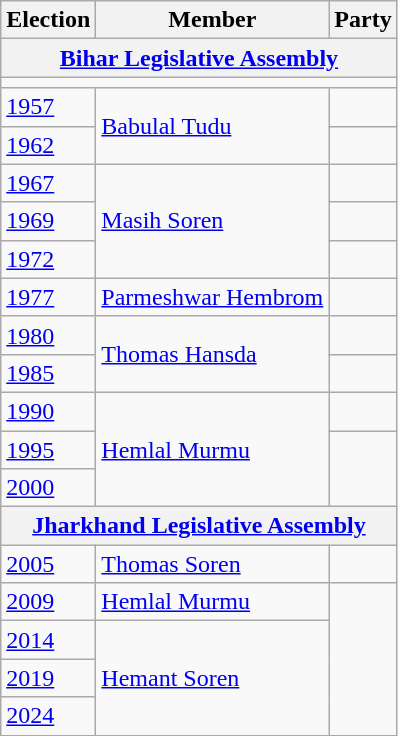<table class="wikitable sortable">
<tr>
<th>Election</th>
<th>Member</th>
<th colspan=2>Party</th>
</tr>
<tr>
<th colspan=4><a href='#'>Bihar Legislative Assembly</a></th>
</tr>
<tr>
<td colspan="4"></td>
</tr>
<tr>
<td><a href='#'>1957</a></td>
<td rowspan=2><a href='#'>Babulal Tudu</a></td>
<td></td>
</tr>
<tr>
<td><a href='#'>1962</a></td>
<td></td>
</tr>
<tr>
<td><a href='#'>1967</a></td>
<td rowspan=3><a href='#'>Masih Soren</a></td>
<td></td>
</tr>
<tr>
<td><a href='#'>1969</a></td>
<td></td>
</tr>
<tr>
<td><a href='#'>1972</a></td>
<td></td>
</tr>
<tr>
<td><a href='#'>1977</a></td>
<td><a href='#'>Parmeshwar Hembrom</a></td>
<td></td>
</tr>
<tr>
<td><a href='#'>1980</a></td>
<td rowspan=2><a href='#'>Thomas Hansda</a></td>
<td></td>
</tr>
<tr>
<td><a href='#'>1985</a></td>
</tr>
<tr>
<td><a href='#'>1990</a></td>
<td rowspan=3><a href='#'>Hemlal Murmu</a></td>
<td></td>
</tr>
<tr>
<td><a href='#'>1995</a></td>
</tr>
<tr>
<td><a href='#'>2000</a></td>
</tr>
<tr>
<th colspan=4><a href='#'>Jharkhand Legislative Assembly</a></th>
</tr>
<tr>
<td><a href='#'>2005</a></td>
<td><a href='#'>Thomas Soren</a></td>
<td></td>
</tr>
<tr>
<td><a href='#'>2009</a></td>
<td><a href='#'>Hemlal Murmu</a></td>
</tr>
<tr>
<td><a href='#'>2014</a></td>
<td rowspan="3"><a href='#'>Hemant Soren</a></td>
</tr>
<tr>
<td><a href='#'>2019</a></td>
</tr>
<tr>
<td><a href='#'>2024</a></td>
</tr>
<tr>
</tr>
</table>
